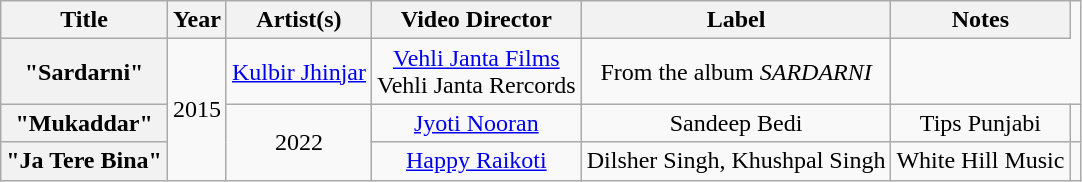<table class="wikitable plainrowheaders" style="text-align:center;">
<tr>
<th>Title</th>
<th>Year</th>
<th>Artist(s)</th>
<th>Video Director</th>
<th>Label</th>
<th>Notes</th>
</tr>
<tr>
<th scope="row">"Sardarni"</th>
<td rowspan="3">2015</td>
<td><a href='#'>Kulbir Jhinjar</a></td>
<td><a href='#'>Vehli Janta Films</a><br>Vehli Janta Rercords</td>
<td>From the album <em>SARDARNI</em></td>
</tr>
<tr>
<th scope="row">"Mukaddar"</th>
<td rowspan="3">2022</td>
<td><a href='#'>Jyoti Nooran</a></td>
<td>Sandeep Bedi</td>
<td>Tips Punjabi</td>
<td></td>
</tr>
<tr>
<th scope="row">"Ja Tere Bina"</th>
<td><a href='#'>Happy Raikoti</a></td>
<td>Dilsher Singh, Khushpal Singh</td>
<td>White Hill Music</td>
<td></td>
</tr>
</table>
